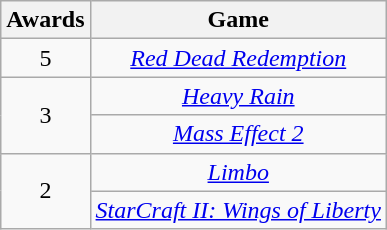<table class="wikitable floatleft" rowspan="2" style="text-align:center;" background: #f6e39c;>
<tr>
<th scope="col">Awards</th>
<th scope="col">Game</th>
</tr>
<tr>
<td>5</td>
<td><em><a href='#'>Red Dead Redemption</a></em></td>
</tr>
<tr>
<td rowspan=2>3</td>
<td><em><a href='#'>Heavy Rain</a></em></td>
</tr>
<tr>
<td><em><a href='#'>Mass Effect 2</a></em></td>
</tr>
<tr>
<td rowspan=2>2</td>
<td><em><a href='#'>Limbo</a></em></td>
</tr>
<tr>
<td><em><a href='#'>StarCraft II: Wings of Liberty</a></em></td>
</tr>
</table>
